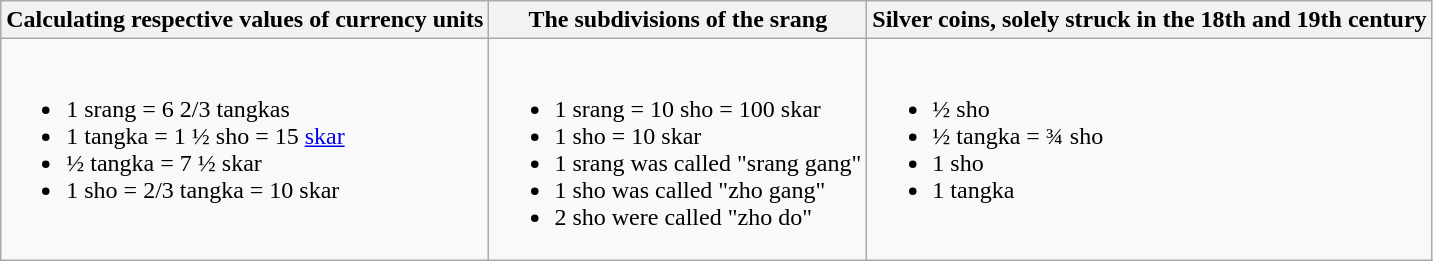<table class="wikitable" border="1">
<tr>
<th>Calculating respective values of currency units</th>
<th>The subdivisions of the srang</th>
<th>Silver coins, solely struck in the 18th and 19th century</th>
</tr>
<tr valign="top">
<td><br><ul><li>1 srang = 6 2/3 tangkas</li><li>1 tangka = 1 ½ sho = 15 <a href='#'>skar</a></li><li>½ tangka = 7 ½ skar</li><li>1 sho = 2/3 tangka = 10 skar</li></ul></td>
<td><br><ul><li>1 srang = 10 sho = 100 skar</li><li>1 sho = 10 skar</li><li>1 srang was called "srang gang"</li><li>1 sho was called "zho gang"</li><li>2 sho were called "zho do"</li></ul></td>
<td><br><ul><li>½ sho</li><li>½ tangka = ¾ sho</li><li>1 sho</li><li>1 tangka</li></ul></td>
</tr>
</table>
